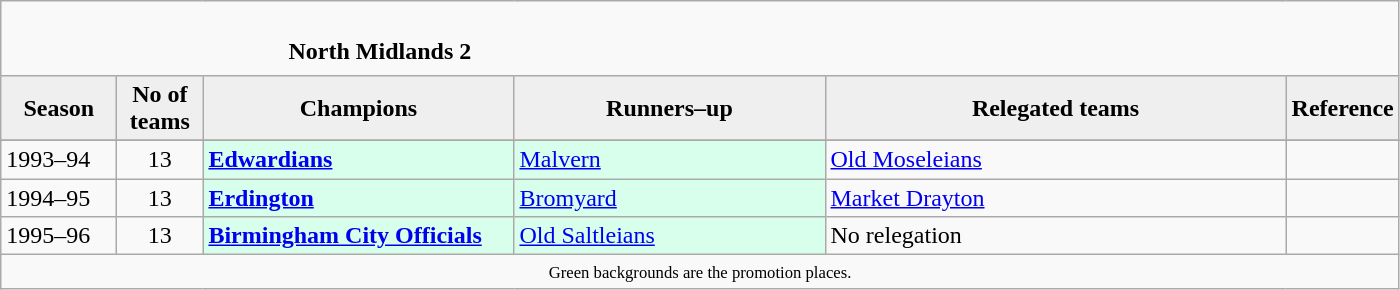<table class="wikitable" style="text-align: left;">
<tr>
<td colspan="11" cellpadding="0" cellspacing="0"><br><table border="0" style="width:100%;" cellpadding="0" cellspacing="0">
<tr>
<td style="width:20%; border:0;"></td>
<td style="border:0;"><strong>North Midlands 2</strong></td>
<td style="width:20%; border:0;"></td>
</tr>
</table>
</td>
</tr>
<tr>
<th style="background:#efefef; width:70px;">Season</th>
<th style="background:#efefef; width:50px;">No of teams</th>
<th style="background:#efefef; width:200px;">Champions</th>
<th style="background:#efefef; width:200px;">Runners–up</th>
<th style="background:#efefef; width:300px;">Relegated teams</th>
<th style="background:#efefef; width:50px;">Reference</th>
</tr>
<tr align=left>
</tr>
<tr>
<td>1993–94</td>
<td style="text-align: center;">13</td>
<td style="background:#d8ffeb;"><strong><a href='#'>Edwardians</a></strong></td>
<td style="background:#d8ffeb;"><a href='#'>Malvern</a></td>
<td><a href='#'>Old Moseleians</a></td>
<td></td>
</tr>
<tr>
<td>1994–95</td>
<td style="text-align: center;">13</td>
<td style="background:#d8ffeb;"><strong><a href='#'>Erdington</a></strong></td>
<td style="background:#d8ffeb;"><a href='#'>Bromyard</a></td>
<td><a href='#'>Market Drayton</a></td>
<td></td>
</tr>
<tr>
<td>1995–96</td>
<td style="text-align: center;">13</td>
<td style="background:#d8ffeb;"><strong><a href='#'>Birmingham City Officials</a></strong></td>
<td style="background:#d8ffeb;"><a href='#'>Old Saltleians</a></td>
<td>No relegation</td>
<td></td>
</tr>
<tr>
<td colspan="15"  style="border:0; font-size:smaller; text-align:center;"><small><span>Green backgrounds</span> are the promotion places.</small></td>
</tr>
</table>
